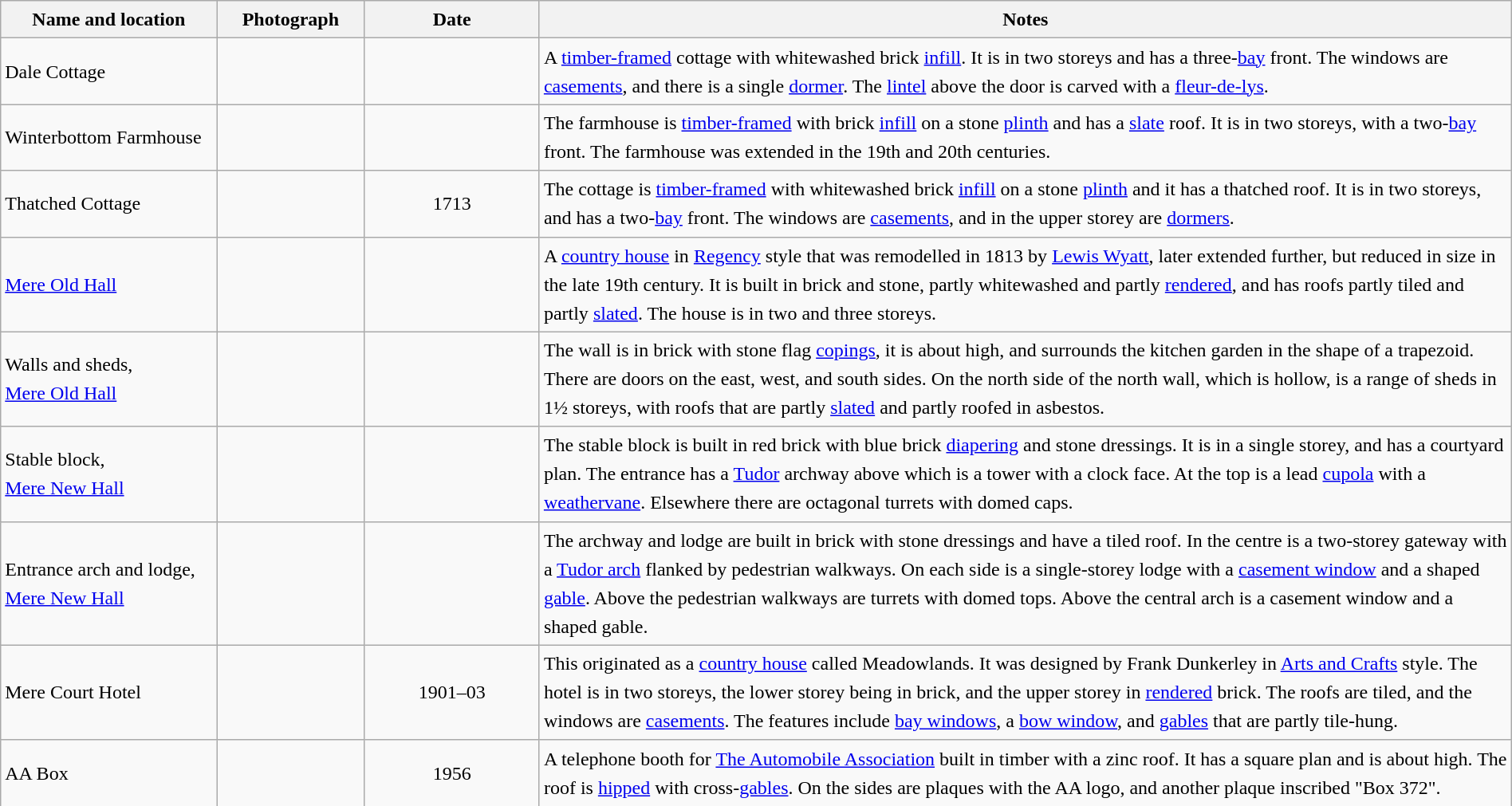<table class="wikitable sortable plainrowheaders" style="width:100%;border:0px;text-align:left;line-height:150%;">
<tr>
<th scope="col" style="width:150px">Name and location</th>
<th scope="col" style="width:100px" class="unsortable">Photograph</th>
<th scope="col" style="width:120px">Date</th>
<th scope="col" style="width:700px" class="unsortable">Notes</th>
</tr>
<tr>
<td>Dale Cottage<br><small></small></td>
<td></td>
<td align="center"></td>
<td>A <a href='#'>timber-framed</a> cottage with whitewashed brick <a href='#'>infill</a>. It is in two storeys and has a three-<a href='#'>bay</a> front. The windows are <a href='#'>casements</a>, and there is a single <a href='#'>dormer</a>. The <a href='#'>lintel</a> above the door is carved with a <a href='#'>fleur-de-lys</a>.</td>
</tr>
<tr>
<td>Winterbottom Farmhouse<br><small></small></td>
<td></td>
<td align="center"></td>
<td>The farmhouse is <a href='#'>timber-framed</a> with brick <a href='#'>infill</a> on a stone <a href='#'>plinth</a> and has a <a href='#'>slate</a> roof. It is in two storeys, with a two-<a href='#'>bay</a> front. The farmhouse was extended in the 19th and 20th centuries.</td>
</tr>
<tr>
<td>Thatched Cottage<br><small></small></td>
<td></td>
<td align="center">1713</td>
<td>The cottage is <a href='#'>timber-framed</a> with whitewashed brick <a href='#'>infill</a> on a stone <a href='#'>plinth</a> and it has a thatched roof. It is in two storeys, and has a two-<a href='#'>bay</a> front. The windows are <a href='#'>casements</a>, and in the upper storey are <a href='#'>dormers</a>.</td>
</tr>
<tr>
<td><a href='#'>Mere Old Hall</a><br><small></small></td>
<td></td>
<td align="center"></td>
<td>A <a href='#'>country house</a> in <a href='#'>Regency</a> style that was remodelled in 1813 by <a href='#'>Lewis Wyatt</a>, later extended further, but reduced in size in the late 19th century. It is built in brick and stone, partly whitewashed and partly <a href='#'>rendered</a>, and has roofs partly tiled and partly <a href='#'>slated</a>. The house is in two and three storeys.</td>
</tr>
<tr>
<td>Walls and sheds,<br><a href='#'>Mere Old Hall</a><br><small></small></td>
<td></td>
<td align="center"></td>
<td>The wall is in brick with stone flag <a href='#'>copings</a>, it is about  high, and surrounds the kitchen garden in the shape of a trapezoid. There are doors on the east, west, and south sides. On the north side of the north wall, which is hollow, is a range of sheds in 1½ storeys, with roofs that are partly <a href='#'>slated</a> and partly roofed in asbestos.</td>
</tr>
<tr>
<td>Stable block,<br><a href='#'>Mere New Hall</a><br><small></small></td>
<td></td>
<td align="center"></td>
<td>The stable block is built in red brick with blue brick <a href='#'>diapering</a> and stone dressings. It is in a single storey, and has a courtyard plan. The entrance has a <a href='#'>Tudor</a> archway above which is a tower with a clock face. At the top is a lead <a href='#'>cupola</a> with a <a href='#'>weathervane</a>. Elsewhere there are octagonal turrets with domed caps.</td>
</tr>
<tr>
<td>Entrance arch and lodge,<br><a href='#'>Mere New Hall</a><br><small></small></td>
<td></td>
<td align="center"></td>
<td>The archway and lodge are built in brick with stone dressings and have a tiled roof. In the centre is a two-storey gateway with a <a href='#'>Tudor arch</a> flanked by pedestrian walkways. On each side is a single-storey lodge with a <a href='#'>casement window</a> and a shaped <a href='#'>gable</a>. Above the pedestrian walkways are turrets with domed tops. Above the central arch is a casement window and a shaped gable.</td>
</tr>
<tr>
<td>Mere Court Hotel<br><small></small></td>
<td></td>
<td align="center">1901–03</td>
<td>This originated as a <a href='#'>country house</a> called Meadowlands. It was designed by Frank Dunkerley in <a href='#'>Arts and Crafts</a> style. The hotel is in two storeys, the lower storey being in brick, and the upper storey in <a href='#'>rendered</a> brick. The roofs are tiled, and the windows are <a href='#'>casements</a>. The features include <a href='#'>bay windows</a>, a <a href='#'>bow window</a>, and <a href='#'>gables</a> that are partly tile-hung.</td>
</tr>
<tr>
<td>AA Box<br><small></small></td>
<td></td>
<td align="center">1956</td>
<td>A telephone booth for <a href='#'>The Automobile Association</a> built in timber with a zinc roof. It has a square plan and is about  high. The roof is <a href='#'>hipped</a> with cross-<a href='#'>gables</a>. On the sides are plaques with the AA logo, and another plaque inscribed "Box 372".</td>
</tr>
<tr>
</tr>
</table>
